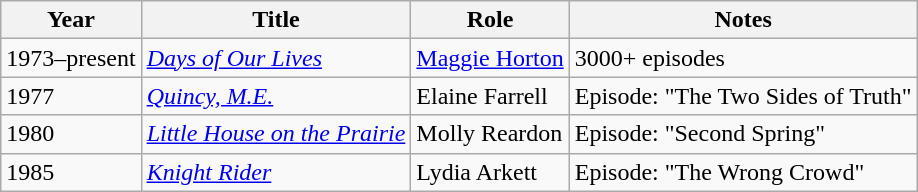<table class="wikitable sortable">
<tr>
<th>Year</th>
<th>Title</th>
<th>Role</th>
<th class="unsortable">Notes</th>
</tr>
<tr>
<td>1973–present</td>
<td><em><a href='#'>Days of Our Lives</a></em></td>
<td><a href='#'>Maggie Horton</a></td>
<td>3000+ episodes</td>
</tr>
<tr>
<td>1977</td>
<td><em><a href='#'>Quincy, M.E.</a></em></td>
<td>Elaine Farrell</td>
<td>Episode: "The Two Sides of Truth"</td>
</tr>
<tr>
<td>1980</td>
<td><em><a href='#'>Little House on the Prairie</a></em></td>
<td>Molly Reardon</td>
<td>Episode: "Second Spring"</td>
</tr>
<tr>
<td>1985</td>
<td><em><a href='#'>Knight Rider</a></em></td>
<td>Lydia Arkett</td>
<td>Episode: "The Wrong Crowd"</td>
</tr>
</table>
